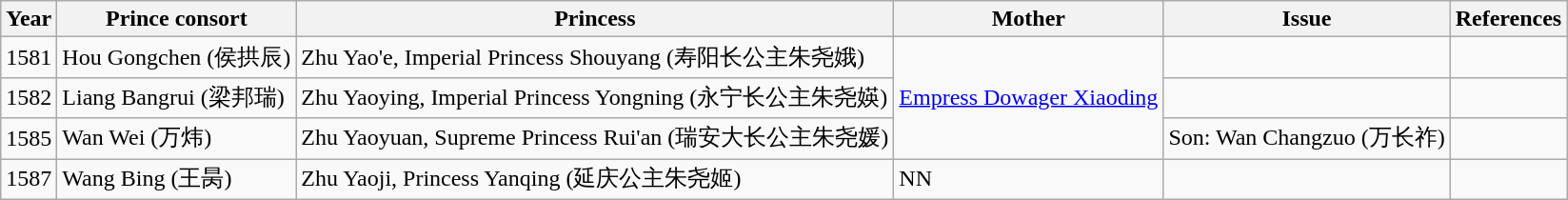<table class="wikitable">
<tr>
<th>Year</th>
<th>Prince consort</th>
<th>Princess</th>
<th>Mother</th>
<th>Issue</th>
<th>References</th>
</tr>
<tr>
<td>1581</td>
<td>Hou Gongchen (侯拱辰)</td>
<td>Zhu Yao'e, Imperial Princess Shouyang (寿阳长公主朱尧娥)</td>
<td rowspan="3"><a href='#'>Empress Dowager Xiaoding</a></td>
<td></td>
<td></td>
</tr>
<tr>
<td>1582</td>
<td>Liang Bangrui (梁邦瑞)</td>
<td>Zhu Yaoying, Imperial Princess Yongning (永宁长公主朱尧媖)</td>
<td></td>
<td></td>
</tr>
<tr>
<td>1585</td>
<td>Wan Wei (万炜)</td>
<td>Zhu Yaoyuan, Supreme Princess Rui'an (瑞安大长公主朱尧媛)</td>
<td>Son: Wan Changzuo (万长祚)</td>
<td></td>
</tr>
<tr>
<td>1587</td>
<td>Wang Bing (王昺)</td>
<td>Zhu Yaoji, Princess Yanqing (延庆公主朱尧姬)</td>
<td>NN</td>
<td></td>
<td></td>
</tr>
</table>
